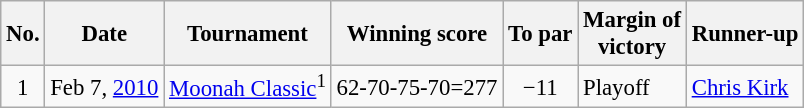<table class="wikitable" style="font-size:95%;">
<tr>
<th>No.</th>
<th>Date</th>
<th>Tournament</th>
<th>Winning score</th>
<th>To par</th>
<th>Margin of<br>victory</th>
<th>Runner-up</th>
</tr>
<tr>
<td align=center>1</td>
<td align=right>Feb 7, <a href='#'>2010</a></td>
<td><a href='#'>Moonah Classic</a><sup>1</sup></td>
<td align=right>62-70-75-70=277</td>
<td align=center>−11</td>
<td>Playoff</td>
<td> <a href='#'>Chris Kirk</a></td>
</tr>
</table>
